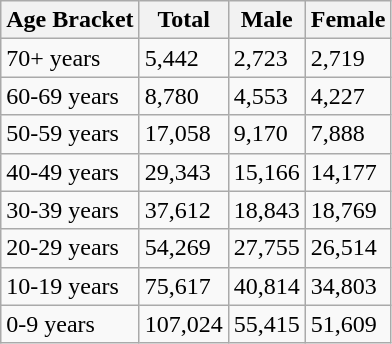<table class="wikitable">
<tr>
<th>Age Bracket</th>
<th>Total</th>
<th>Male</th>
<th>Female</th>
</tr>
<tr>
<td>70+ years</td>
<td>5,442</td>
<td>2,723</td>
<td>2,719</td>
</tr>
<tr>
<td>60-69 years</td>
<td>8,780</td>
<td>4,553</td>
<td>4,227</td>
</tr>
<tr>
<td>50-59 years</td>
<td>17,058</td>
<td>9,170</td>
<td>7,888</td>
</tr>
<tr>
<td>40-49 years</td>
<td>29,343</td>
<td>15,166</td>
<td>14,177</td>
</tr>
<tr>
<td>30-39 years</td>
<td>37,612</td>
<td>18,843</td>
<td>18,769</td>
</tr>
<tr>
<td>20-29 years</td>
<td>54,269</td>
<td>27,755</td>
<td>26,514</td>
</tr>
<tr>
<td>10-19 years</td>
<td>75,617</td>
<td>40,814</td>
<td>34,803</td>
</tr>
<tr>
<td>0-9 years</td>
<td>107,024</td>
<td>55,415</td>
<td>51,609</td>
</tr>
</table>
